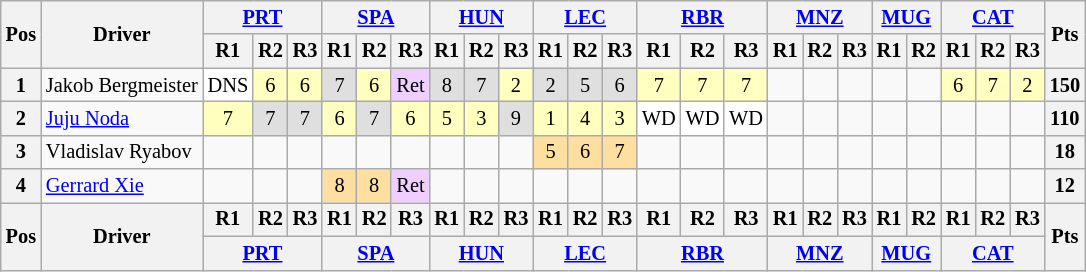<table class="wikitable" style="font-size: 85%; text-align:center">
<tr>
<th rowspan="2" valign="middle">Pos</th>
<th rowspan="2" valign="middle">Driver</th>
<th colspan="3"><a href='#'>PRT</a><br></th>
<th colspan="3"><a href='#'>SPA</a><br></th>
<th colspan="3"><a href='#'>HUN</a><br></th>
<th colspan="3"><a href='#'>LEC</a><br></th>
<th colspan="3"><a href='#'>RBR</a><br></th>
<th colspan="3"><a href='#'>MNZ</a><br></th>
<th colspan="2"><a href='#'>MUG</a><br></th>
<th colspan="3"><a href='#'>CAT</a><br></th>
<th rowspan="2" valign="middle">Pts</th>
</tr>
<tr>
<th>R1</th>
<th>R2</th>
<th>R3</th>
<th>R1</th>
<th>R2</th>
<th>R3</th>
<th>R1</th>
<th>R2</th>
<th>R3</th>
<th>R1</th>
<th>R2</th>
<th>R3</th>
<th>R1</th>
<th>R2</th>
<th>R3</th>
<th>R1</th>
<th>R2</th>
<th>R3</th>
<th>R1</th>
<th>R2</th>
<th>R1</th>
<th>R2</th>
<th>R3</th>
</tr>
<tr>
<th>1</th>
<td align="left" nowrap> Jakob Bergmeister</td>
<td style="background:#ffffff;">DNS</td>
<td style="background:#ffffbf;">6</td>
<td style="background:#ffffbf;">6</td>
<td style="background:#DFDFDF;">7</td>
<td style="background:#ffffbf;">6</td>
<td style="background:#efcfff;">Ret</td>
<td style="background:#DFDFDF;">8</td>
<td style="background:#DFDFDF;">7</td>
<td style="background:#ffffbf;">2</td>
<td style="background:#DFDFDF;">2</td>
<td style="background:#DFDFDF;">5</td>
<td style="background:#DFDFDF;">6</td>
<td style="background:#ffffbf;">7</td>
<td style="background:#ffffbf;">7</td>
<td style="background:#ffffbf;">7</td>
<td></td>
<td></td>
<td></td>
<td></td>
<td></td>
<td style="background:#ffffbf;">6</td>
<td style="background:#ffffbf;">7</td>
<td style="background:#ffffbf;">2</td>
<th>150</th>
</tr>
<tr>
<th>2</th>
<td align="left"> <a href='#'>Juju Noda</a></td>
<td style="background:#ffffbf;">7</td>
<td style="background:#DFDFDF;">7</td>
<td style="background:#DFDFDF;">7</td>
<td style="background:#ffffbf;">6</td>
<td style="background:#DFDFDF;">7</td>
<td style="background:#ffffbf;">6</td>
<td style="background:#ffffbf;">5</td>
<td style="background:#ffffbf;">3</td>
<td style="background:#DFDFDF;">9</td>
<td style="background:#ffffbf;">1</td>
<td style="background:#ffffbf;">4</td>
<td style="background:#ffffbf;">3</td>
<td style="background:#ffffff;">WD</td>
<td style="background:#ffffff;">WD</td>
<td style="background:#ffffff;">WD</td>
<td></td>
<td></td>
<td></td>
<td></td>
<td></td>
<td></td>
<td></td>
<td></td>
<th>110</th>
</tr>
<tr>
<th>3</th>
<td align="left"> Vladislav Ryabov</td>
<td></td>
<td></td>
<td></td>
<td></td>
<td></td>
<td></td>
<td></td>
<td></td>
<td></td>
<td style="background:#ffdf9f;">5</td>
<td style="background:#ffdf9f;">6</td>
<td style="background:#ffdf9f;">7</td>
<td></td>
<td></td>
<td></td>
<td></td>
<td></td>
<td></td>
<td></td>
<td></td>
<td></td>
<td></td>
<td></td>
<th>18</th>
</tr>
<tr>
<th>4</th>
<td align="left"> <a href='#'>Gerrard Xie</a></td>
<td></td>
<td></td>
<td></td>
<td style="background:#ffdf9f;">8</td>
<td style="background:#ffdf9f;">8</td>
<td style="background:#efcfff;">Ret</td>
<td></td>
<td></td>
<td></td>
<td></td>
<td></td>
<td></td>
<td></td>
<td></td>
<td></td>
<td></td>
<td></td>
<td></td>
<td></td>
<td></td>
<td></td>
<td></td>
<td></td>
<th>12</th>
</tr>
<tr>
<th rowspan="2">Pos</th>
<th rowspan="2">Driver</th>
<th>R1</th>
<th>R2</th>
<th>R3</th>
<th>R1</th>
<th>R2</th>
<th>R3</th>
<th>R1</th>
<th>R2</th>
<th>R3</th>
<th>R1</th>
<th>R2</th>
<th>R3</th>
<th>R1</th>
<th>R2</th>
<th>R3</th>
<th>R1</th>
<th>R2</th>
<th>R3</th>
<th>R1</th>
<th>R2</th>
<th>R1</th>
<th>R2</th>
<th>R3</th>
<th rowspan="2">Pts</th>
</tr>
<tr>
<th colspan="3"><a href='#'>PRT</a><br></th>
<th colspan="3"><a href='#'>SPA</a><br></th>
<th colspan="3"><a href='#'>HUN</a><br></th>
<th colspan="3"><a href='#'>LEC</a><br></th>
<th colspan="3"><a href='#'>RBR</a><br></th>
<th colspan="3"><a href='#'>MNZ</a><br></th>
<th colspan="2"><a href='#'>MUG</a><br></th>
<th colspan="3"><a href='#'>CAT</a><br></th>
</tr>
</table>
